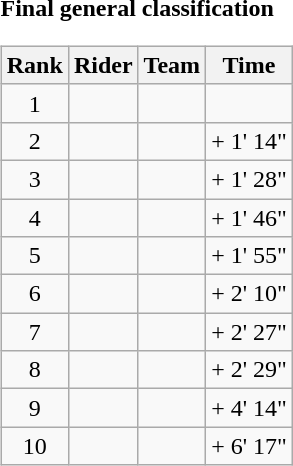<table>
<tr>
<td><strong>Final general classification</strong><br><table class="wikitable">
<tr>
<th scope="col">Rank</th>
<th scope="col">Rider</th>
<th scope="col">Team</th>
<th scope="col">Time</th>
</tr>
<tr>
<td style="text-align:center;">1</td>
<td></td>
<td></td>
<td style="text-align:right;"></td>
</tr>
<tr>
<td style="text-align:center;">2</td>
<td></td>
<td></td>
<td style="text-align:right;">+ 1' 14"</td>
</tr>
<tr>
<td style="text-align:center;">3</td>
<td></td>
<td></td>
<td style="text-align:right;">+ 1' 28"</td>
</tr>
<tr>
<td style="text-align:center;">4</td>
<td></td>
<td></td>
<td style="text-align:right;">+ 1' 46"</td>
</tr>
<tr>
<td style="text-align:center;">5</td>
<td></td>
<td></td>
<td style="text-align:right;">+ 1' 55"</td>
</tr>
<tr>
<td style="text-align:center;">6</td>
<td></td>
<td></td>
<td style="text-align:right;">+ 2' 10"</td>
</tr>
<tr>
<td style="text-align:center;">7</td>
<td></td>
<td></td>
<td style="text-align:right;">+ 2' 27"</td>
</tr>
<tr>
<td style="text-align:center;">8</td>
<td></td>
<td></td>
<td style="text-align:right;">+ 2' 29"</td>
</tr>
<tr>
<td style="text-align:center;">9</td>
<td></td>
<td></td>
<td style="text-align:right;">+ 4' 14"</td>
</tr>
<tr>
<td style="text-align:center;">10</td>
<td></td>
<td></td>
<td style="text-align:right;">+ 6' 17"</td>
</tr>
</table>
</td>
</tr>
</table>
